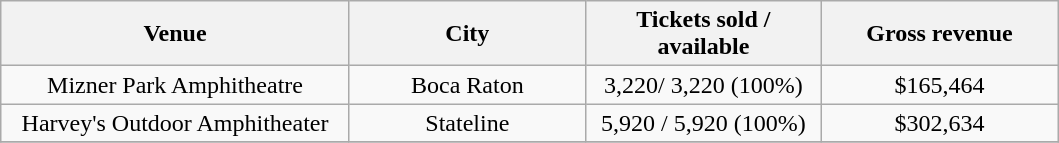<table class="wikitable" style="text-align:center;">
<tr>
<th width="225">Venue</th>
<th width="150">City</th>
<th width="150">Tickets sold / available</th>
<th width="150">Gross revenue</th>
</tr>
<tr>
<td>Mizner Park Amphitheatre</td>
<td>Boca Raton</td>
<td>3,220/ 3,220 (100%)</td>
<td>$165,464</td>
</tr>
<tr>
<td>Harvey's Outdoor Amphitheater</td>
<td>Stateline</td>
<td>5,920 / 5,920 (100%)</td>
<td>$302,634</td>
</tr>
<tr>
</tr>
</table>
